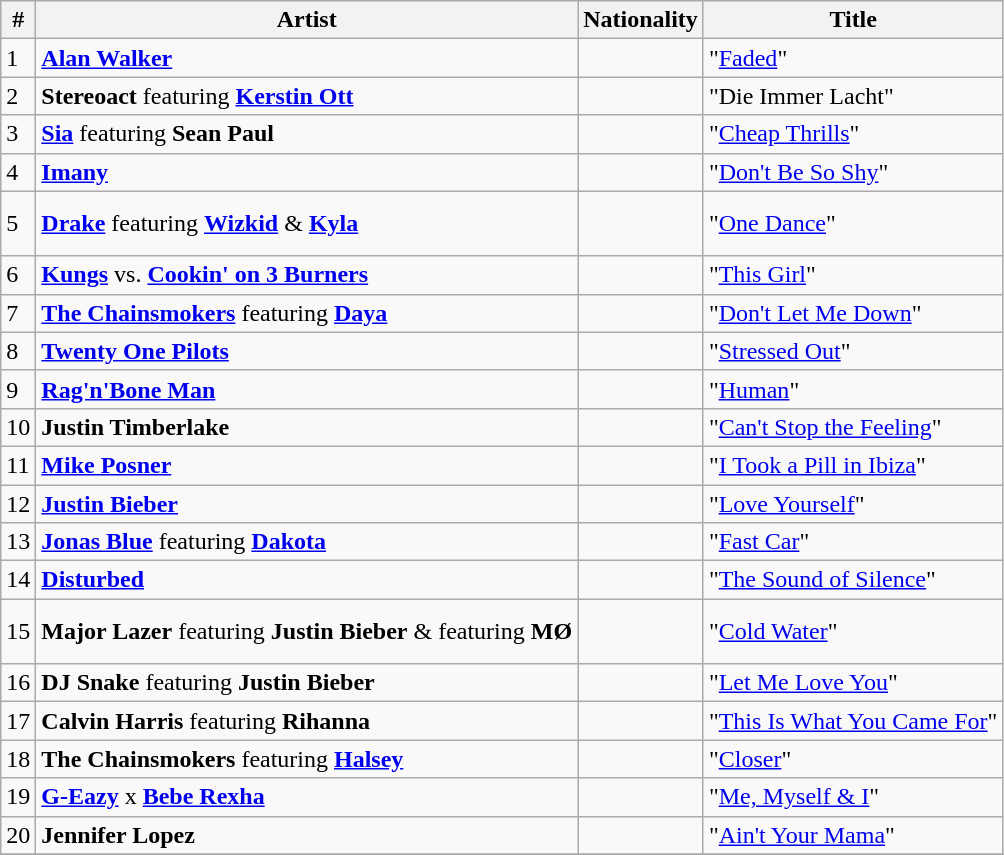<table class="wikitable sortable">
<tr>
<th>#</th>
<th>Artist</th>
<th>Nationality</th>
<th>Title</th>
</tr>
<tr>
<td>1</td>
<td><strong><a href='#'>Alan Walker</a></strong></td>
<td></td>
<td>"<a href='#'>Faded</a>"</td>
</tr>
<tr>
<td>2</td>
<td><strong>Stereoact</strong> featuring <strong><a href='#'>Kerstin Ott</a></strong></td>
<td></td>
<td>"Die Immer Lacht"</td>
</tr>
<tr>
<td>3</td>
<td><strong><a href='#'>Sia</a></strong> featuring <strong>Sean Paul</strong></td>
<td><br></td>
<td>"<a href='#'>Cheap Thrills</a>"</td>
</tr>
<tr>
<td>4</td>
<td><strong><a href='#'>Imany</a></strong></td>
<td></td>
<td>"<a href='#'>Don't Be So Shy</a>"</td>
</tr>
<tr>
<td>5</td>
<td><strong><a href='#'>Drake</a></strong> featuring <strong><a href='#'>Wizkid</a></strong> & <strong><a href='#'>Kyla</a></strong></td>
<td><br><br></td>
<td>"<a href='#'>One Dance</a>"</td>
</tr>
<tr>
<td>6</td>
<td><strong><a href='#'>Kungs</a></strong> vs. <strong><a href='#'>Cookin' on 3 Burners</a></strong></td>
<td><br></td>
<td>"<a href='#'>This Girl</a>"</td>
</tr>
<tr>
<td>7</td>
<td><strong><a href='#'>The Chainsmokers</a></strong> featuring <strong><a href='#'>Daya</a></strong></td>
<td></td>
<td>"<a href='#'>Don't Let Me Down</a>"</td>
</tr>
<tr>
<td>8</td>
<td><strong><a href='#'>Twenty One Pilots</a></strong></td>
<td></td>
<td>"<a href='#'>Stressed Out</a>"</td>
</tr>
<tr>
<td>9</td>
<td><strong><a href='#'>Rag'n'Bone Man</a></strong></td>
<td></td>
<td>"<a href='#'>Human</a>"</td>
</tr>
<tr>
<td>10</td>
<td><strong>Justin Timberlake</strong></td>
<td></td>
<td>"<a href='#'>Can't Stop the Feeling</a>"</td>
</tr>
<tr>
<td>11</td>
<td><strong><a href='#'>Mike Posner</a></strong></td>
<td></td>
<td>"<a href='#'>I Took a Pill in Ibiza</a>"</td>
</tr>
<tr>
<td>12</td>
<td><strong><a href='#'>Justin Bieber</a></strong></td>
<td></td>
<td>"<a href='#'>Love Yourself</a>"</td>
</tr>
<tr>
<td>13</td>
<td><strong><a href='#'>Jonas Blue</a></strong> featuring <strong><a href='#'>Dakota</a></strong></td>
<td></td>
<td>"<a href='#'>Fast Car</a>"</td>
</tr>
<tr>
<td>14</td>
<td><strong><a href='#'>Disturbed</a></strong></td>
<td></td>
<td>"<a href='#'>The Sound of Silence</a>"</td>
</tr>
<tr>
<td>15</td>
<td><strong>Major Lazer</strong> featuring <strong>Justin Bieber</strong> & featuring <strong>MØ</strong></td>
<td><br><br></td>
<td>"<a href='#'>Cold Water</a>"</td>
</tr>
<tr>
<td>16</td>
<td><strong>DJ Snake</strong> featuring <strong>Justin Bieber</strong></td>
<td><br></td>
<td>"<a href='#'>Let Me Love You</a>"</td>
</tr>
<tr>
<td>17</td>
<td><strong>Calvin Harris</strong> featuring <strong>Rihanna</strong></td>
<td><br></td>
<td>"<a href='#'>This Is What You Came For</a>"</td>
</tr>
<tr>
<td>18</td>
<td><strong>The Chainsmokers</strong> featuring <strong><a href='#'>Halsey</a></strong></td>
<td></td>
<td>"<a href='#'>Closer</a>"</td>
</tr>
<tr>
<td>19</td>
<td><strong><a href='#'>G-Eazy</a></strong> x <strong><a href='#'>Bebe Rexha</a></strong></td>
<td></td>
<td>"<a href='#'>Me, Myself & I</a>"</td>
</tr>
<tr>
<td>20</td>
<td><strong>Jennifer Lopez</strong></td>
<td></td>
<td>"<a href='#'>Ain't Your Mama</a>"</td>
</tr>
<tr>
</tr>
</table>
